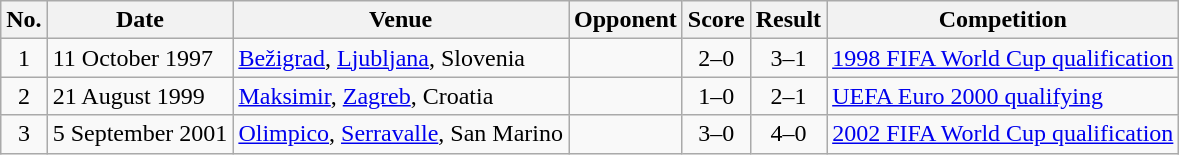<table class="wikitable sortable">
<tr>
<th scope="col">No.</th>
<th scope="col">Date</th>
<th scope="col">Venue</th>
<th scope="col">Opponent</th>
<th scope="col">Score</th>
<th scope="col">Result</th>
<th scope="col">Competition</th>
</tr>
<tr>
<td align="center">1</td>
<td>11 October 1997</td>
<td><a href='#'>Bežigrad</a>, <a href='#'>Ljubljana</a>, Slovenia</td>
<td></td>
<td align="center">2–0</td>
<td align="center">3–1</td>
<td><a href='#'>1998 FIFA World Cup qualification</a></td>
</tr>
<tr>
<td align="center">2</td>
<td>21 August 1999</td>
<td><a href='#'>Maksimir</a>, <a href='#'>Zagreb</a>, Croatia</td>
<td></td>
<td align="center">1–0</td>
<td align="center">2–1</td>
<td><a href='#'>UEFA Euro 2000 qualifying</a></td>
</tr>
<tr>
<td align="center">3</td>
<td>5 September 2001</td>
<td><a href='#'>Olimpico</a>, <a href='#'>Serravalle</a>, San Marino</td>
<td></td>
<td align="center">3–0</td>
<td align="center">4–0</td>
<td><a href='#'>2002 FIFA World Cup qualification</a></td>
</tr>
</table>
